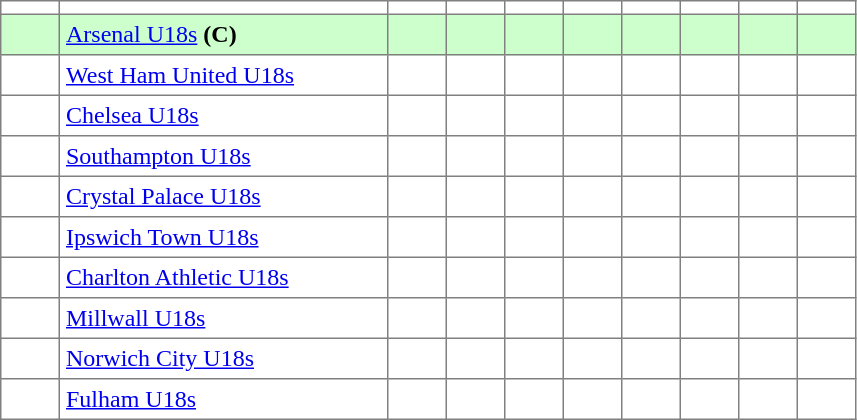<table class="toccolours" border="1" cellpadding="4" cellspacing="0" style="border-collapse: collapse; margin:0;">
<tr>
<th width=30></th>
<th width=210></th>
<th width=30></th>
<th width=30></th>
<th width=30></th>
<th width=30></th>
<th width=30></th>
<th width=30></th>
<th width=30></th>
<th width=30></th>
</tr>
<tr bgcolor=#ccffcc>
<td></td>
<td><a href='#'>Arsenal U18s</a> <strong>(C)</strong></td>
<td></td>
<td></td>
<td></td>
<td></td>
<td></td>
<td></td>
<td></td>
<td></td>
</tr>
<tr>
<td></td>
<td><a href='#'>West Ham United U18s</a></td>
<td></td>
<td></td>
<td></td>
<td></td>
<td></td>
<td></td>
<td></td>
<td></td>
</tr>
<tr>
<td></td>
<td><a href='#'>Chelsea U18s</a></td>
<td></td>
<td></td>
<td></td>
<td></td>
<td></td>
<td></td>
<td></td>
<td></td>
</tr>
<tr>
<td></td>
<td><a href='#'>Southampton U18s</a></td>
<td></td>
<td></td>
<td></td>
<td></td>
<td></td>
<td></td>
<td></td>
<td></td>
</tr>
<tr>
<td></td>
<td><a href='#'>Crystal Palace U18s</a></td>
<td></td>
<td></td>
<td></td>
<td></td>
<td></td>
<td></td>
<td></td>
<td></td>
</tr>
<tr>
<td></td>
<td><a href='#'>Ipswich Town U18s</a></td>
<td></td>
<td></td>
<td></td>
<td></td>
<td></td>
<td></td>
<td></td>
<td></td>
</tr>
<tr>
<td></td>
<td><a href='#'>Charlton Athletic U18s</a></td>
<td></td>
<td></td>
<td></td>
<td></td>
<td></td>
<td></td>
<td></td>
<td></td>
</tr>
<tr>
<td></td>
<td><a href='#'>Millwall U18s</a></td>
<td></td>
<td></td>
<td></td>
<td></td>
<td></td>
<td></td>
<td></td>
<td></td>
</tr>
<tr>
<td></td>
<td><a href='#'>Norwich City U18s</a></td>
<td></td>
<td></td>
<td></td>
<td></td>
<td></td>
<td></td>
<td></td>
<td></td>
</tr>
<tr>
<td></td>
<td><a href='#'>Fulham U18s</a></td>
<td></td>
<td></td>
<td></td>
<td></td>
<td></td>
<td></td>
<td></td>
<td></td>
</tr>
</table>
